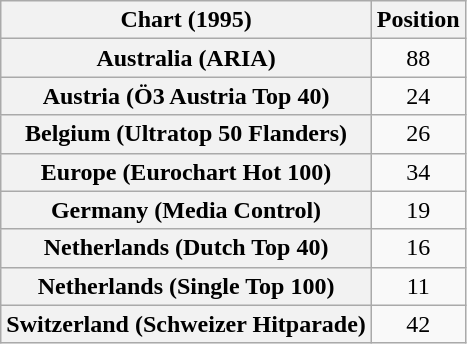<table class="wikitable sortable plainrowheaders" style="text-align:center">
<tr>
<th>Chart (1995)</th>
<th>Position</th>
</tr>
<tr>
<th scope="row">Australia (ARIA)</th>
<td>88</td>
</tr>
<tr>
<th scope="row">Austria (Ö3 Austria Top 40)</th>
<td>24</td>
</tr>
<tr>
<th scope="row">Belgium (Ultratop 50 Flanders)</th>
<td>26</td>
</tr>
<tr>
<th scope="row">Europe (Eurochart Hot 100)</th>
<td>34</td>
</tr>
<tr>
<th scope="row">Germany (Media Control)</th>
<td>19</td>
</tr>
<tr>
<th scope="row">Netherlands (Dutch Top 40)</th>
<td>16</td>
</tr>
<tr>
<th scope="row">Netherlands (Single Top 100)</th>
<td>11</td>
</tr>
<tr>
<th scope="row">Switzerland (Schweizer Hitparade)</th>
<td>42</td>
</tr>
</table>
